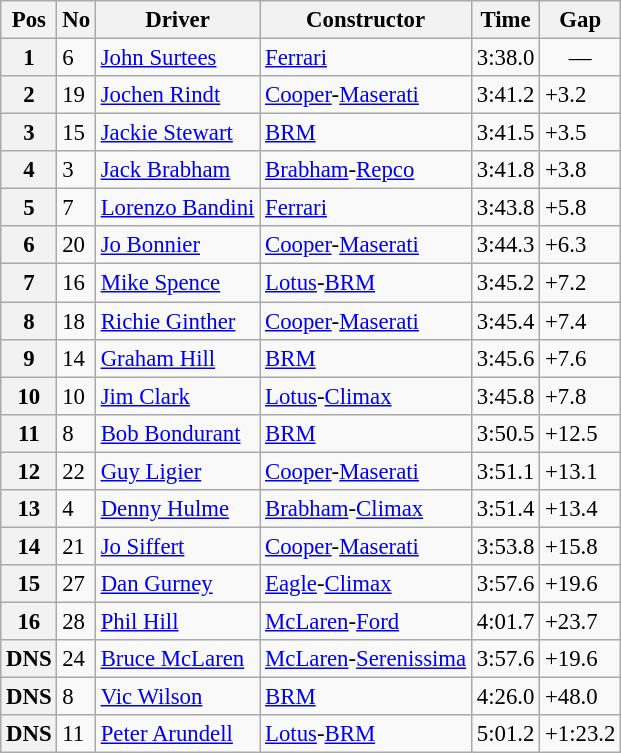<table class="wikitable sortable" style="font-size: 95%">
<tr>
<th>Pos</th>
<th>No</th>
<th>Driver</th>
<th>Constructor</th>
<th>Time</th>
<th>Gap</th>
</tr>
<tr>
<th>1</th>
<td>6</td>
<td> <a href='#'>John Surtees</a></td>
<td><a href='#'>Ferrari</a></td>
<td>3:38.0</td>
<td align="center">—</td>
</tr>
<tr>
<th>2</th>
<td>19</td>
<td> <a href='#'>Jochen Rindt</a></td>
<td><a href='#'>Cooper</a>-<a href='#'>Maserati</a></td>
<td>3:41.2</td>
<td>+3.2</td>
</tr>
<tr>
<th>3</th>
<td>15</td>
<td> <a href='#'>Jackie Stewart</a></td>
<td><a href='#'>BRM</a></td>
<td>3:41.5</td>
<td>+3.5</td>
</tr>
<tr>
<th>4</th>
<td>3</td>
<td> <a href='#'>Jack Brabham</a></td>
<td><a href='#'>Brabham</a>-<a href='#'>Repco</a></td>
<td>3:41.8</td>
<td>+3.8</td>
</tr>
<tr>
<th>5</th>
<td>7</td>
<td> <a href='#'>Lorenzo Bandini</a></td>
<td><a href='#'>Ferrari</a></td>
<td>3:43.8</td>
<td>+5.8</td>
</tr>
<tr>
<th>6</th>
<td>20</td>
<td> <a href='#'>Jo Bonnier</a></td>
<td><a href='#'>Cooper</a>-<a href='#'>Maserati</a></td>
<td>3:44.3</td>
<td>+6.3</td>
</tr>
<tr>
<th>7</th>
<td>16</td>
<td> <a href='#'>Mike Spence</a></td>
<td><a href='#'>Lotus</a>-<a href='#'>BRM</a></td>
<td>3:45.2</td>
<td>+7.2</td>
</tr>
<tr>
<th>8</th>
<td>18</td>
<td> <a href='#'>Richie Ginther</a></td>
<td><a href='#'>Cooper</a>-<a href='#'>Maserati</a></td>
<td>3:45.4</td>
<td>+7.4</td>
</tr>
<tr>
<th>9</th>
<td>14</td>
<td> <a href='#'>Graham Hill</a></td>
<td><a href='#'>BRM</a></td>
<td>3:45.6</td>
<td>+7.6</td>
</tr>
<tr>
<th>10</th>
<td>10</td>
<td> <a href='#'>Jim Clark</a></td>
<td><a href='#'>Lotus</a>-<a href='#'>Climax</a></td>
<td>3:45.8</td>
<td>+7.8</td>
</tr>
<tr>
<th>11</th>
<td>8</td>
<td> <a href='#'>Bob Bondurant</a></td>
<td><a href='#'>BRM</a></td>
<td>3:50.5</td>
<td>+12.5</td>
</tr>
<tr>
<th>12</th>
<td>22</td>
<td> <a href='#'>Guy Ligier</a></td>
<td><a href='#'>Cooper</a>-<a href='#'>Maserati</a></td>
<td>3:51.1</td>
<td>+13.1</td>
</tr>
<tr>
<th>13</th>
<td>4</td>
<td> <a href='#'>Denny Hulme</a></td>
<td><a href='#'>Brabham</a>-<a href='#'>Climax</a></td>
<td>3:51.4</td>
<td>+13.4</td>
</tr>
<tr>
<th>14</th>
<td>21</td>
<td> <a href='#'>Jo Siffert</a></td>
<td><a href='#'>Cooper</a>-<a href='#'>Maserati</a></td>
<td>3:53.8</td>
<td>+15.8</td>
</tr>
<tr>
<th>15</th>
<td>27</td>
<td> <a href='#'>Dan Gurney</a></td>
<td><a href='#'>Eagle</a>-<a href='#'>Climax</a></td>
<td>3:57.6</td>
<td>+19.6</td>
</tr>
<tr>
<th>16</th>
<td>28</td>
<td> <a href='#'>Phil Hill</a></td>
<td><a href='#'>McLaren</a>-<a href='#'>Ford</a></td>
<td>4:01.7</td>
<td>+23.7</td>
</tr>
<tr>
<th>DNS</th>
<td>24</td>
<td> <a href='#'>Bruce McLaren</a></td>
<td><a href='#'>McLaren</a>-<a href='#'>Serenissima</a></td>
<td>3:57.6</td>
<td>+19.6</td>
</tr>
<tr>
<th>DNS</th>
<td>8</td>
<td> <a href='#'>Vic Wilson</a></td>
<td><a href='#'>BRM</a></td>
<td>4:26.0</td>
<td>+48.0</td>
</tr>
<tr>
<th>DNS</th>
<td>11</td>
<td> <a href='#'>Peter Arundell</a></td>
<td><a href='#'>Lotus</a>-<a href='#'>BRM</a></td>
<td>5:01.2</td>
<td>+1:23.2</td>
</tr>
</table>
